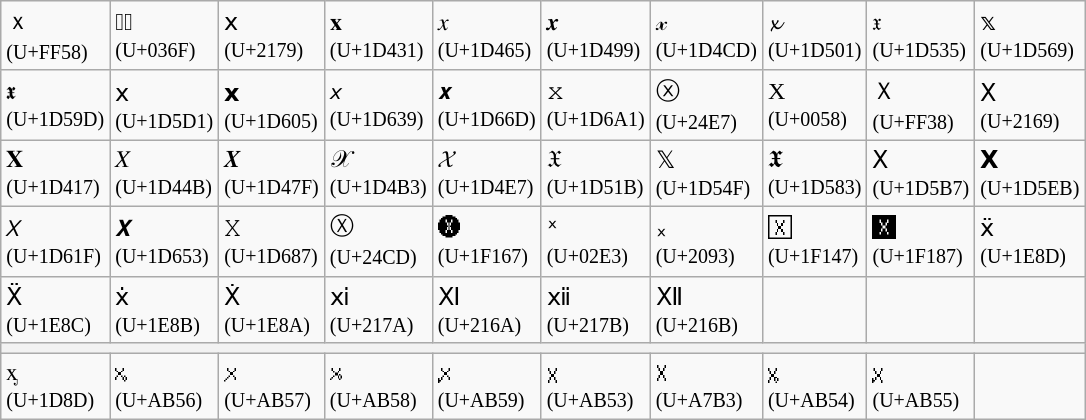<table class="wikitable">
<tr>
<td>ｘ <br><small>(U+FF58)</small></td>
<td>◌ͯ <br><small>(U+036F)</small></td>
<td>ⅹ <br><small>(U+2179)</small></td>
<td>𝐱 <br><small>(U+1D431)</small></td>
<td>𝑥 <br><small>(U+1D465)</small></td>
<td>𝒙 <br><small>(U+1D499)</small></td>
<td>𝓍 <br><small>(U+1D4CD)</small></td>
<td>𝔁 <br><small>(U+1D501)</small></td>
<td>𝔵 <br><small>(U+1D535)</small></td>
<td>𝕩 <br><small>(U+1D569)</small></td>
</tr>
<tr>
<td>𝖝 <br><small>(U+1D59D)</small></td>
<td>𝗑 <br><small>(U+1D5D1)</small></td>
<td>𝘅 <br><small>(U+1D605)</small></td>
<td>𝘹 <br><small>(U+1D639)</small></td>
<td>𝙭 <br><small>(U+1D66D)</small></td>
<td>𝚡 <br><small>(U+1D6A1)</small></td>
<td>ⓧ <br><small>(U+24E7)</small></td>
<td>X <br><small>(U+0058)</small></td>
<td>Ｘ <br><small>(U+FF38)</small></td>
<td>Ⅹ <br><small>(U+2169)</small></td>
</tr>
<tr>
<td>𝐗 <br><small>(U+1D417)</small></td>
<td>𝑋 <br><small>(U+1D44B)</small></td>
<td>𝑿 <br><small>(U+1D47F)</small></td>
<td>𝒳 <br><small>(U+1D4B3)</small></td>
<td>𝓧 <br><small>(U+1D4E7)</small></td>
<td>𝔛 <br><small>(U+1D51B)</small></td>
<td>𝕏 <br><small>(U+1D54F)</small></td>
<td>𝖃 <br><small>(U+1D583)</small></td>
<td>𝖷 <br><small>(U+1D5B7)</small></td>
<td>𝗫 <br><small>(U+1D5EB)</small></td>
</tr>
<tr>
<td>𝘟 <br><small>(U+1D61F)</small></td>
<td>𝙓 <br><small>(U+1D653)</small></td>
<td>𝚇 <br><small>(U+1D687)</small></td>
<td>Ⓧ <br><small>(U+24CD)</small></td>
<td>🅧 <br><small>(U+1F167)</small></td>
<td>ˣ <br><small>(U+02E3)</small></td>
<td>ₓ <br><small>(U+2093)</small></td>
<td>🅇 <br><small>(U+1F147)</small></td>
<td>🆇 <br><small>(U+1F187)</small></td>
<td>ẍ <br><small>(U+1E8D)</small></td>
</tr>
<tr>
<td>Ẍ <br><small>(U+1E8C)</small></td>
<td>ẋ <br><small>(U+1E8B)</small></td>
<td>Ẋ <br><small>(U+1E8A)</small></td>
<td>ⅺ <br><small>(U+217A)</small></td>
<td>Ⅺ <br><small>(U+216A)</small></td>
<td>ⅻ <br><small>(U+217B)</small></td>
<td>Ⅻ <br><small>(U+216B)</small></td>
<td></td>
<td></td>
<td></td>
</tr>
<tr>
<th colspan=10></th>
</tr>
<tr>
<td>ᶍ <br><small>(U+1D8D)</small></td>
<td>ꭖ <br><small>(U+AB56)</small></td>
<td>ꭗ <br><small>(U+AB57)</small></td>
<td>ꭘ <br><small>(U+AB58)</small></td>
<td>ꭙ <br><small>(U+AB59)</small></td>
<td>ꭓ <br><small>(U+AB53)</small></td>
<td>Ꭓ <br><small>(U+A7B3)</small></td>
<td>ꭔ <br><small>(U+AB54)</small></td>
<td>ꭕ <br><small>(U+AB55)</small></td>
<td></td>
</tr>
</table>
